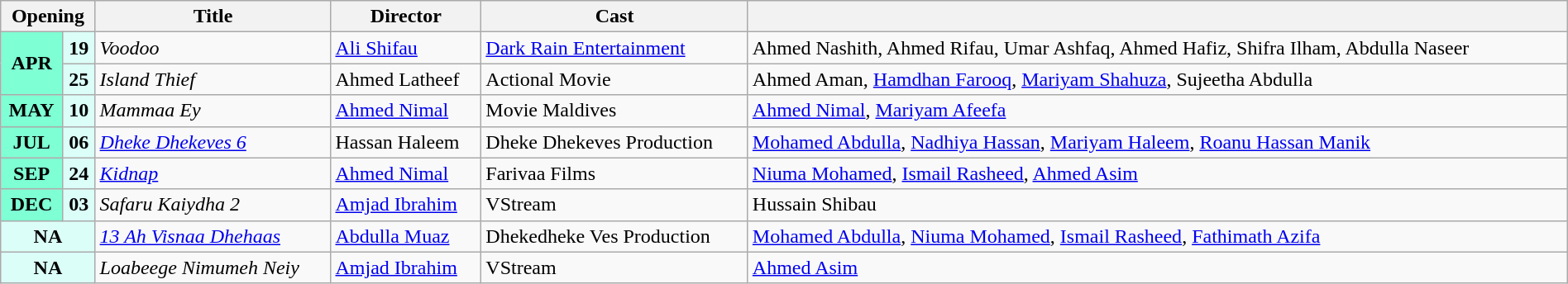<table class="wikitable plainrowheaders" width="100%">
<tr>
<th scope="col" colspan="2">Opening</th>
<th scope="col">Title</th>
<th scope="col">Director</th>
<th scope="col">Cast</th>
<th scope="col"></th>
</tr>
<tr>
<td style="text-align:center; background:#7FFFD4; textcolor:#000;" rowspan="2"><strong>APR</strong></td>
<td style="text-align:center; background:#dbfff8;"><strong>19</strong></td>
<td><em>Voodoo</em></td>
<td><a href='#'>Ali Shifau</a></td>
<td><a href='#'>Dark Rain Entertainment</a></td>
<td>Ahmed Nashith, Ahmed Rifau, Umar Ashfaq, Ahmed Hafiz, Shifra Ilham, Abdulla Naseer</td>
</tr>
<tr>
<td style="text-align:center; background:#dbfff8;"><strong>25</strong></td>
<td><em>Island Thief</em></td>
<td>Ahmed Latheef</td>
<td>Actional Movie</td>
<td>Ahmed Aman, <a href='#'>Hamdhan Farooq</a>, <a href='#'>Mariyam Shahuza</a>, Sujeetha Abdulla</td>
</tr>
<tr>
<td style="text-align:center; background:#7FFFD4; textcolor:#000;"><strong>MAY</strong></td>
<td style="text-align:center; background:#dbfff8;"><strong>10</strong></td>
<td><em>Mammaa Ey</em></td>
<td><a href='#'>Ahmed Nimal</a></td>
<td>Movie Maldives</td>
<td><a href='#'>Ahmed Nimal</a>, <a href='#'>Mariyam Afeefa</a></td>
</tr>
<tr>
<td style="text-align:center; background:#7FFFD4; textcolor:#000;"><strong>JUL</strong></td>
<td style="text-align:center; background:#dbfff8;"><strong>06</strong></td>
<td><em><a href='#'>Dheke Dhekeves 6</a></em></td>
<td>Hassan Haleem</td>
<td>Dheke Dhekeves Production</td>
<td><a href='#'>Mohamed Abdulla</a>, <a href='#'>Nadhiya Hassan</a>, <a href='#'>Mariyam Haleem</a>, <a href='#'>Roanu Hassan Manik</a></td>
</tr>
<tr>
<td style="text-align:center; background:#7FFFD4; textcolor:#000;"><strong>SEP</strong></td>
<td style="text-align:center; background:#dbfff8;"><strong>24</strong></td>
<td><em><a href='#'>Kidnap</a></em></td>
<td><a href='#'>Ahmed Nimal</a></td>
<td>Farivaa Films</td>
<td><a href='#'>Niuma Mohamed</a>, <a href='#'>Ismail Rasheed</a>, <a href='#'>Ahmed Asim</a></td>
</tr>
<tr>
<td style="text-align:center; background:#7FFFD4; textcolor:#000;"><strong>DEC</strong></td>
<td style="text-align:center; background:#dbfff8;"><strong>03</strong></td>
<td><em>Safaru Kaiydha 2</em></td>
<td><a href='#'>Amjad Ibrahim</a></td>
<td>VStream</td>
<td>Hussain Shibau</td>
</tr>
<tr>
<td style="text-align:center; background:#dbfff8;" colspan="2"><strong>NA</strong></td>
<td><em><a href='#'>13 Ah Visnaa Dhehaas</a></em></td>
<td><a href='#'>Abdulla Muaz</a></td>
<td>Dhekedheke Ves Production</td>
<td><a href='#'>Mohamed Abdulla</a>, <a href='#'>Niuma Mohamed</a>, <a href='#'>Ismail Rasheed</a>, <a href='#'>Fathimath Azifa</a></td>
</tr>
<tr>
<td style="text-align:center; background:#dbfff8;" colspan="2"><strong>NA</strong></td>
<td><em>Loabeege Nimumeh Neiy</em></td>
<td><a href='#'>Amjad Ibrahim</a></td>
<td>VStream</td>
<td><a href='#'>Ahmed Asim</a></td>
</tr>
</table>
